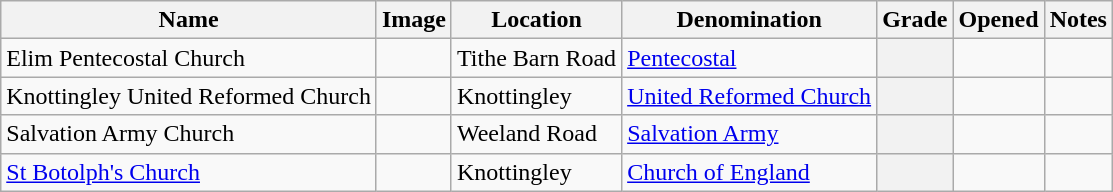<table class="wikitable sortable">
<tr>
<th>Name</th>
<th class="unsortable">Image</th>
<th>Location</th>
<th>Denomination</th>
<th>Grade</th>
<th>Opened</th>
<th class="unsortable">Notes</th>
</tr>
<tr>
<td>Elim Pentecostal Church</td>
<td></td>
<td>Tithe Barn Road</td>
<td><a href='#'>Pentecostal</a></td>
<th></th>
<td></td>
<td></td>
</tr>
<tr>
<td>Knottingley United Reformed Church</td>
<td></td>
<td>Knottingley</td>
<td><a href='#'>United Reformed Church</a></td>
<th></th>
<td></td>
<td></td>
</tr>
<tr>
<td>Salvation Army Church</td>
<td></td>
<td>Weeland Road</td>
<td><a href='#'>Salvation Army</a></td>
<th></th>
<td></td>
<td></td>
</tr>
<tr>
<td><a href='#'>St Botolph's Church</a></td>
<td></td>
<td>Knottingley</td>
<td><a href='#'>Church of England</a></td>
<th></th>
<td></td>
<td></td>
</tr>
</table>
